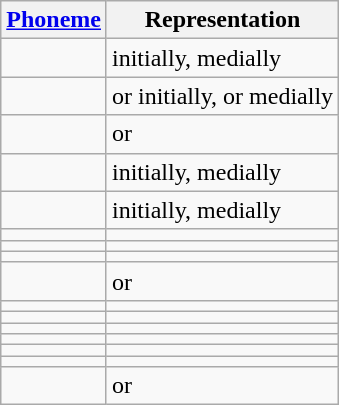<table class="wikitable">
<tr>
<th><a href='#'>Phoneme</a></th>
<th>Representation</th>
</tr>
<tr>
<td></td>
<td> initially,  medially</td>
</tr>
<tr>
<td></td>
<td> or  initially,  or  medially</td>
</tr>
<tr>
<td></td>
<td> or </td>
</tr>
<tr>
<td></td>
<td> initially,  medially</td>
</tr>
<tr>
<td></td>
<td> initially,  medially</td>
</tr>
<tr>
<td></td>
<td></td>
</tr>
<tr>
<td></td>
<td></td>
</tr>
<tr>
<td></td>
<td></td>
</tr>
<tr>
<td></td>
<td> or </td>
</tr>
<tr>
<td></td>
<td></td>
</tr>
<tr>
<td></td>
<td></td>
</tr>
<tr>
<td></td>
<td></td>
</tr>
<tr>
<td></td>
<td></td>
</tr>
<tr>
<td></td>
<td></td>
</tr>
<tr>
<td></td>
<td></td>
</tr>
<tr>
<td></td>
<td> or </td>
</tr>
</table>
